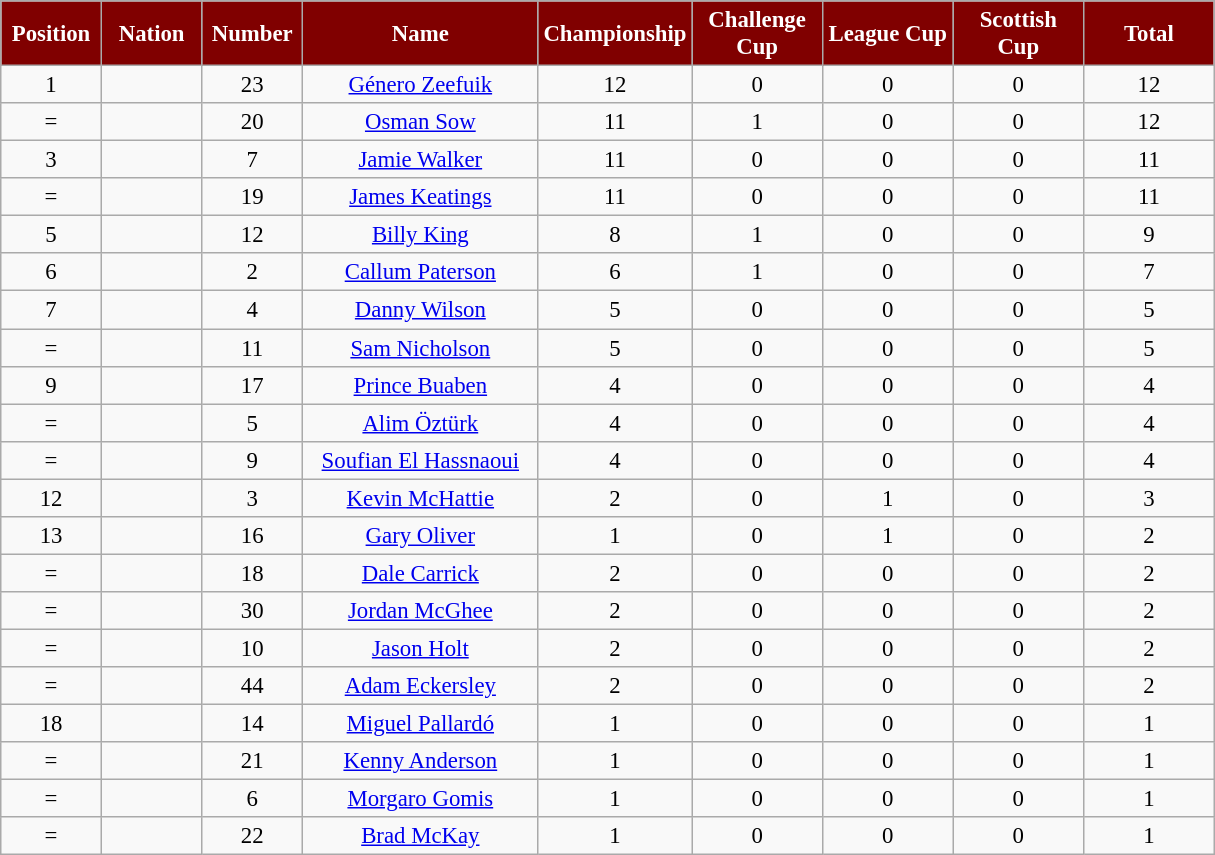<table class="wikitable" style="font-size: 95%; text-align: center;">
<tr>
<th style="background:maroon; color:white;" scope="col" width=60>Position</th>
<th style="background:maroon; color:white;" scope="col" width=60>Nation</th>
<th style="background:maroon; color:white;" scope="col" width=60>Number</th>
<th style="background:maroon; color:white;" scope="col" width=150>Name</th>
<th style="background:maroon; color:white;" scope="col" width=80>Championship</th>
<th style="background:maroon; color:white;" scope="col" width=80>Challenge Cup</th>
<th style="background:maroon; color:white;" scope="col" width=80>League Cup</th>
<th style="background:maroon; color:white;" scope="col" width=80>Scottish Cup</th>
<th style="background:maroon; color:white;" scope="col" width=80>Total</th>
</tr>
<tr>
<td>1</td>
<td></td>
<td>23</td>
<td><a href='#'>Género Zeefuik</a></td>
<td>12</td>
<td>0</td>
<td>0</td>
<td>0</td>
<td>12</td>
</tr>
<tr>
<td>=</td>
<td></td>
<td>20</td>
<td><a href='#'>Osman Sow</a></td>
<td>11</td>
<td>1</td>
<td>0</td>
<td>0</td>
<td>12</td>
</tr>
<tr>
<td>3</td>
<td></td>
<td>7</td>
<td><a href='#'>Jamie Walker</a></td>
<td>11</td>
<td>0</td>
<td>0</td>
<td>0</td>
<td>11</td>
</tr>
<tr>
<td>=</td>
<td></td>
<td>19</td>
<td><a href='#'>James Keatings</a></td>
<td>11</td>
<td>0</td>
<td>0</td>
<td>0</td>
<td>11</td>
</tr>
<tr>
<td>5</td>
<td></td>
<td>12</td>
<td><a href='#'>Billy King</a></td>
<td>8</td>
<td>1</td>
<td>0</td>
<td>0</td>
<td>9</td>
</tr>
<tr>
<td>6</td>
<td></td>
<td>2</td>
<td><a href='#'>Callum Paterson</a></td>
<td>6</td>
<td>1</td>
<td>0</td>
<td>0</td>
<td>7</td>
</tr>
<tr>
<td>7</td>
<td></td>
<td>4</td>
<td><a href='#'>Danny Wilson</a></td>
<td>5</td>
<td>0</td>
<td>0</td>
<td>0</td>
<td>5</td>
</tr>
<tr>
<td>=</td>
<td></td>
<td>11</td>
<td><a href='#'>Sam Nicholson</a></td>
<td>5</td>
<td>0</td>
<td>0</td>
<td>0</td>
<td>5</td>
</tr>
<tr>
<td>9</td>
<td></td>
<td>17</td>
<td><a href='#'>Prince Buaben</a></td>
<td>4</td>
<td>0</td>
<td>0</td>
<td>0</td>
<td>4</td>
</tr>
<tr>
<td>=</td>
<td></td>
<td>5</td>
<td><a href='#'>Alim Öztürk</a></td>
<td>4</td>
<td>0</td>
<td>0</td>
<td>0</td>
<td>4</td>
</tr>
<tr>
<td>=</td>
<td></td>
<td>9</td>
<td><a href='#'>Soufian El Hassnaoui</a></td>
<td>4</td>
<td>0</td>
<td>0</td>
<td>0</td>
<td>4</td>
</tr>
<tr>
<td>12</td>
<td></td>
<td>3</td>
<td><a href='#'>Kevin McHattie</a></td>
<td>2</td>
<td>0</td>
<td>1</td>
<td>0</td>
<td>3</td>
</tr>
<tr>
<td>13</td>
<td></td>
<td>16</td>
<td><a href='#'>Gary Oliver</a></td>
<td>1</td>
<td>0</td>
<td>1</td>
<td>0</td>
<td>2</td>
</tr>
<tr>
<td>=</td>
<td></td>
<td>18</td>
<td><a href='#'>Dale Carrick</a></td>
<td>2</td>
<td>0</td>
<td>0</td>
<td>0</td>
<td>2</td>
</tr>
<tr>
<td>=</td>
<td></td>
<td>30</td>
<td><a href='#'>Jordan McGhee</a></td>
<td>2</td>
<td>0</td>
<td>0</td>
<td>0</td>
<td>2</td>
</tr>
<tr>
<td>=</td>
<td></td>
<td>10</td>
<td><a href='#'>Jason Holt</a></td>
<td>2</td>
<td>0</td>
<td>0</td>
<td>0</td>
<td>2</td>
</tr>
<tr>
<td>=</td>
<td></td>
<td>44</td>
<td><a href='#'>Adam Eckersley</a></td>
<td>2</td>
<td>0</td>
<td>0</td>
<td>0</td>
<td>2</td>
</tr>
<tr>
<td>18</td>
<td></td>
<td>14</td>
<td><a href='#'>Miguel Pallardó</a></td>
<td>1</td>
<td>0</td>
<td>0</td>
<td>0</td>
<td>1</td>
</tr>
<tr>
<td>=</td>
<td></td>
<td>21</td>
<td><a href='#'>Kenny Anderson</a></td>
<td>1</td>
<td>0</td>
<td>0</td>
<td>0</td>
<td>1</td>
</tr>
<tr>
<td>=</td>
<td></td>
<td>6</td>
<td><a href='#'>Morgaro Gomis</a></td>
<td>1</td>
<td>0</td>
<td>0</td>
<td>0</td>
<td>1</td>
</tr>
<tr>
<td>=</td>
<td></td>
<td>22</td>
<td><a href='#'>Brad McKay</a></td>
<td>1</td>
<td>0</td>
<td>0</td>
<td>0</td>
<td>1</td>
</tr>
</table>
